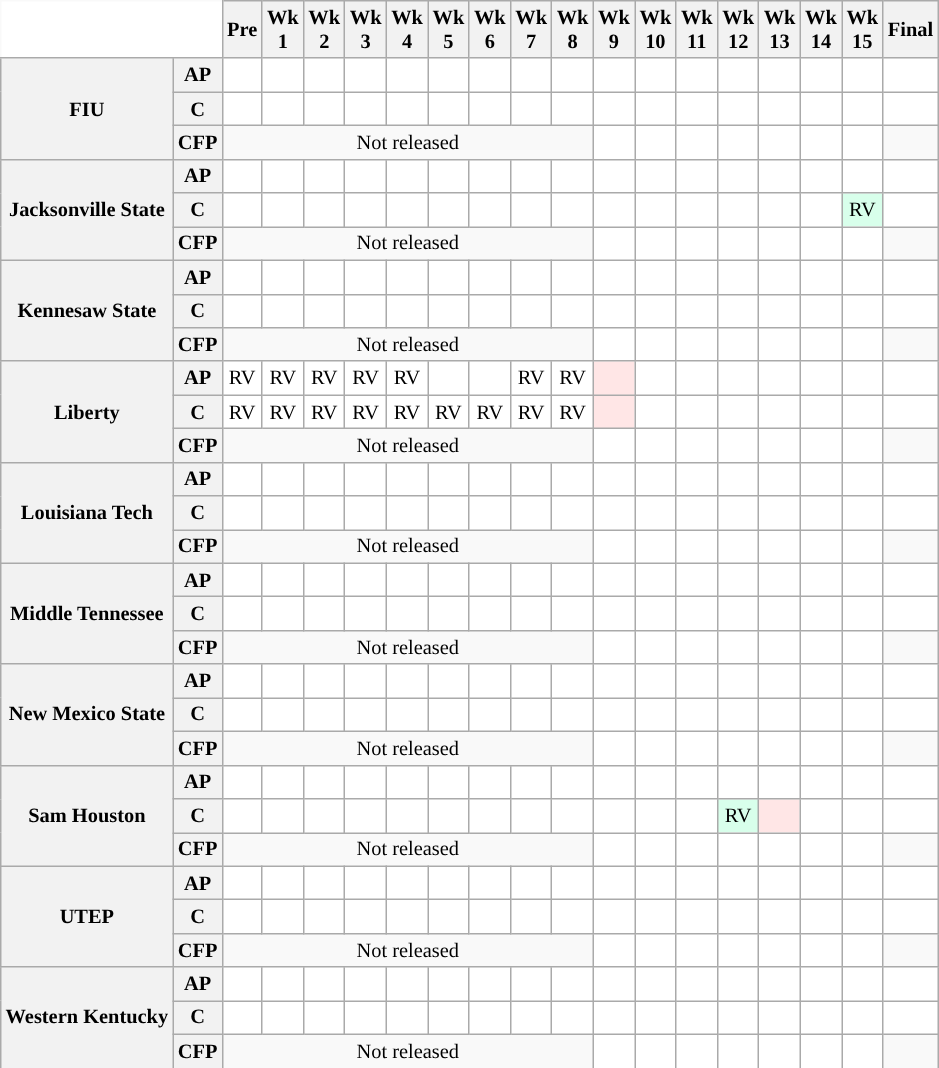<table class="wikitable" style="white-space:nowrap;font-size:85%;">
<tr>
<th colspan=2 style="background:white; border-top-style:hidden; border-left-style:hidden;"> </th>
<th>Pre</th>
<th>Wk<br>1</th>
<th>Wk<br>2</th>
<th>Wk<br>3</th>
<th>Wk<br>4</th>
<th>Wk<br>5</th>
<th>Wk<br>6</th>
<th>Wk<br>7</th>
<th>Wk<br>8</th>
<th>Wk<br>9</th>
<th>Wk<br>10</th>
<th>Wk<br>11</th>
<th>Wk<br>12</th>
<th>Wk<br>13</th>
<th>Wk<br>14</th>
<th>Wk<br>15</th>
<th>Final</th>
</tr>
<tr style="text-align:center;">
<th rowspan="3">FIU</th>
<th>AP</th>
<td style="background:#FFF;"></td>
<td style="background:#FFF;"></td>
<td style="background:#FFF;"></td>
<td style="background:#FFF;"></td>
<td style="background:#FFF;"></td>
<td style="background:#FFF;"></td>
<td style="background:#FFF;"></td>
<td style="background:#FFF;"></td>
<td style="background:#FFF;"></td>
<td style="background:#FFF;"></td>
<td style="background:#FFF;"></td>
<td style="background:#FFF;"></td>
<td style="background:#FFF;"></td>
<td style="background:#FFF;"></td>
<td style="background:#FFF;"></td>
<td style="background:#FFF;"></td>
<td style="background:#FFF;"></td>
</tr>
<tr style="text-align:center;">
<th>C</th>
<td style="background:#FFF;"></td>
<td style="background:#FFF;"></td>
<td style="background:#FFF;"></td>
<td style="background:#FFF;"></td>
<td style="background:#FFF;"></td>
<td style="background:#FFF;"></td>
<td style="background:#FFF;"></td>
<td style="background:#FFF;"></td>
<td style="background:#FFF;"></td>
<td style="background:#FFF;"></td>
<td style="background:#FFF;"></td>
<td style="background:#FFF;"></td>
<td style="background:#FFF;"></td>
<td style="background:#FFF;"></td>
<td style="background:#FFF;"></td>
<td style="background:#FFF;"></td>
<td style="background:#FFF;"></td>
</tr>
<tr style="text-align:center;">
<th>CFP</th>
<td colspan="9" style="text-align:center;">Not released</td>
<td style="background:#FFF;"></td>
<td style="background:#FFF;"></td>
<td style="background:#FFF;"></td>
<td style="background:#FFF;"></td>
<td style="background:#FFF;"></td>
<td style="background:#FFF;"></td>
<td style="background:#FFF;"></td>
<td style="text-align:center;"></td>
</tr>
<tr style="text-align:center;">
<th rowspan="3">Jacksonville State</th>
<th>AP</th>
<td style="background:#FFF;"></td>
<td style="background:#FFF;"></td>
<td style="background:#FFF;"></td>
<td style="background:#FFF;"></td>
<td style="background:#FFF;"></td>
<td style="background:#FFF;"></td>
<td style="background:#FFF;"></td>
<td style="background:#FFF;"></td>
<td style="background:#FFF;"></td>
<td style="background:#FFF;"></td>
<td style="background:#FFF;"></td>
<td style="background:#FFF;"></td>
<td style="background:#FFF;"></td>
<td style="background:#FFF;"></td>
<td style="background:#FFF;"></td>
<td style="background:#FFF;"></td>
<td style="background:#FFF;"></td>
</tr>
<tr style="text-align:center;">
<th>C</th>
<td style="background:#FFF;"></td>
<td style="background:#FFF;"></td>
<td style="background:#FFF;"></td>
<td style="background:#FFF;"></td>
<td style="background:#FFF;"></td>
<td style="background:#FFF;"></td>
<td style="background:#FFF;"></td>
<td style="background:#FFF;"></td>
<td style="background:#FFF;"></td>
<td style="background:#FFF;"></td>
<td style="background:#FFF;"></td>
<td style="background:#FFF;"></td>
<td style="background:#FFF;"></td>
<td style="background:#FFF;"></td>
<td style="background:#FFF;"></td>
<td style="background:#d8ffeb;">RV</td>
<td style="background:#FFF;"></td>
</tr>
<tr style="text-align:center;">
<th>CFP</th>
<td colspan="9" style="text-align:center;">Not released</td>
<td style="background:#FFF;"></td>
<td style="background:#FFF;"></td>
<td style="background:#FFF;"></td>
<td style="background:#FFF;"></td>
<td style="background:#FFF;"></td>
<td style="background:#FFF;"></td>
<td style="background:#FFF;"></td>
<td style="text-align:center;"></td>
</tr>
<tr style="text-align:center;">
<th rowspan="3">Kennesaw State</th>
<th>AP</th>
<td style="background:#FFF;"></td>
<td style="background:#FFF;"></td>
<td style="background:#FFF;"></td>
<td style="background:#FFF;"></td>
<td style="background:#FFF;"></td>
<td style="background:#FFF;"></td>
<td style="background:#FFF;"></td>
<td style="background:#FFF;"></td>
<td style="background:#FFF;"></td>
<td style="background:#FFF;"></td>
<td style="background:#FFF;"></td>
<td style="background:#FFF;"></td>
<td style="background:#FFF;"></td>
<td style="background:#FFF;"></td>
<td style="background:#FFF;"></td>
<td style="background:#FFF;"></td>
<td style="background:#FFF;"></td>
</tr>
<tr style="text-align:center;">
<th>C</th>
<td style="background:#FFF;"></td>
<td style="background:#FFF;"></td>
<td style="background:#FFF;"></td>
<td style="background:#FFF;"></td>
<td style="background:#FFF;"></td>
<td style="background:#FFF;"></td>
<td style="background:#FFF;"></td>
<td style="background:#FFF;"></td>
<td style="background:#FFF;"></td>
<td style="background:#FFF;"></td>
<td style="background:#FFF;"></td>
<td style="background:#FFF;"></td>
<td style="background:#FFF;"></td>
<td style="background:#FFF;"></td>
<td style="background:#FFF;"></td>
<td style="background:#FFF;"></td>
<td style="background:#FFF;"></td>
</tr>
<tr style="text-align:center;">
<th>CFP</th>
<td colspan="9" style="text-align:center;">Not released</td>
<td style="background:#FFF;"></td>
<td style="background:#FFF;"></td>
<td style="background:#FFF;"></td>
<td style="background:#FFF;"></td>
<td style="background:#FFF;"></td>
<td style="background:#FFF;"></td>
<td style="background:#FFF;"></td>
<td style="text-align:center;"></td>
</tr>
<tr style="text-align:center;">
<th rowspan="3">Liberty</th>
<th>AP</th>
<td style="background:#FFF;">RV</td>
<td style="background:#FFF;">RV</td>
<td style="background:#FFF;">RV</td>
<td style="background:#FFF;">RV</td>
<td style="background:#FFF;">RV</td>
<td style="background:#FFF;"></td>
<td style="background:#FFF;"></td>
<td style="background:#FFF;">RV</td>
<td style="background:#FFF;">RV</td>
<td style="background:#ffe6e6;"></td>
<td style="background:#FFF;"></td>
<td style="background:#FFF;"></td>
<td style="background:#FFF;"></td>
<td style="background:#FFF;"></td>
<td style="background:#FFF;"></td>
<td style="background:#FFF;"></td>
<td style="background:#FFF;"></td>
</tr>
<tr style="text-align:center;">
<th>C</th>
<td style="background:#FFF;">RV</td>
<td style="background:#FFF;">RV</td>
<td style="background:#FFF;">RV</td>
<td style="background:#FFF;">RV</td>
<td style="background:#FFF;">RV</td>
<td style="background:#FFF;">RV</td>
<td style="background:#FFF;">RV</td>
<td style="background:#FFF;">RV</td>
<td style="background:#FFF;">RV</td>
<td style="background:#ffe6e6;"></td>
<td style="background:#FFF;"></td>
<td style="background:#FFF;"></td>
<td style="background:#FFF;"></td>
<td style="background:#FFF;"></td>
<td style="background:#FFF;"></td>
<td style="background:#FFF;"></td>
<td style="background:#FFF;"></td>
</tr>
<tr style="text-align:center;">
<th>CFP</th>
<td colspan="9" style="text-align:center;">Not released</td>
<td style="background:#FFF;"></td>
<td style="background:#FFF;"></td>
<td style="background:#FFF;"></td>
<td style="background:#FFF;"></td>
<td style="background:#FFF;"></td>
<td style="background:#FFF;"></td>
<td style="background:#FFF;"></td>
<td style="text-align:center;"></td>
</tr>
<tr style="text-align:center;">
<th rowspan="3">Louisiana Tech</th>
<th>AP</th>
<td style="background:#FFF;"></td>
<td style="background:#FFF;"></td>
<td style="background:#FFF;"></td>
<td style="background:#FFF;"></td>
<td style="background:#FFF;"></td>
<td style="background:#FFF;"></td>
<td style="background:#FFF;"></td>
<td style="background:#FFF;"></td>
<td style="background:#FFF;"></td>
<td style="background:#FFF;"></td>
<td style="background:#FFF;"></td>
<td style="background:#FFF;"></td>
<td style="background:#FFF;"></td>
<td style="background:#FFF;"></td>
<td style="background:#FFF;"></td>
<td style="background:#FFF;"></td>
<td style="background:#FFF;"></td>
</tr>
<tr style="text-align:center;">
<th>C</th>
<td style="background:#FFF;"></td>
<td style="background:#FFF;"></td>
<td style="background:#FFF;"></td>
<td style="background:#FFF;"></td>
<td style="background:#FFF;"></td>
<td style="background:#FFF;"></td>
<td style="background:#FFF;"></td>
<td style="background:#FFF;"></td>
<td style="background:#FFF;"></td>
<td style="background:#FFF;"></td>
<td style="background:#FFF;"></td>
<td style="background:#FFF;"></td>
<td style="background:#FFF;"></td>
<td style="background:#FFF;"></td>
<td style="background:#FFF;"></td>
<td style="background:#FFF;"></td>
<td style="background:#FFF;"></td>
</tr>
<tr style="text-align:center;">
<th>CFP</th>
<td colspan="9" style="text-align:center;">Not released</td>
<td style="background:#FFF;"></td>
<td style="background:#FFF;"></td>
<td style="background:#FFF;"></td>
<td style="background:#FFF;"></td>
<td style="background:#FFF;"></td>
<td style="background:#FFF;"></td>
<td style="background:#FFF;"></td>
<td style="text-align:center;"></td>
</tr>
<tr style="text-align:center;">
<th rowspan="3">Middle Tennessee</th>
<th>AP</th>
<td style="background:#FFF;"></td>
<td style="background:#FFF;"></td>
<td style="background:#FFF;"></td>
<td style="background:#FFF;"></td>
<td style="background:#FFF;"></td>
<td style="background:#FFF;"></td>
<td style="background:#FFF;"></td>
<td style="background:#FFF;"></td>
<td style="background:#FFF;"></td>
<td style="background:#FFF;"></td>
<td style="background:#FFF;"></td>
<td style="background:#FFF;"></td>
<td style="background:#FFF;"></td>
<td style="background:#FFF;"></td>
<td style="background:#FFF;"></td>
<td style="background:#FFF;"></td>
<td style="background:#FFF;"></td>
</tr>
<tr style="text-align:center;">
<th>C</th>
<td style="background:#FFF;"></td>
<td style="background:#FFF;"></td>
<td style="background:#FFF;"></td>
<td style="background:#FFF;"></td>
<td style="background:#FFF;"></td>
<td style="background:#FFF;"></td>
<td style="background:#FFF;"></td>
<td style="background:#FFF;"></td>
<td style="background:#FFF;"></td>
<td style="background:#FFF;"></td>
<td style="background:#FFF;"></td>
<td style="background:#FFF;"></td>
<td style="background:#FFF;"></td>
<td style="background:#FFF;"></td>
<td style="background:#FFF;"></td>
<td style="background:#FFF;"></td>
<td style="background:#FFF;"></td>
</tr>
<tr style="text-align:center;">
<th>CFP</th>
<td colspan="9" style="text-align:center;">Not released</td>
<td style="background:#FFF;"></td>
<td style="background:#FFF;"></td>
<td style="background:#FFF;"></td>
<td style="background:#FFF;"></td>
<td style="background:#FFF;"></td>
<td style="background:#FFF;"></td>
<td style="background:#FFF;"></td>
<td style="text-align:center;"></td>
</tr>
<tr style="text-align:center;">
<th rowspan="3">New Mexico State</th>
<th>AP</th>
<td style="background:#FFF;"></td>
<td style="background:#FFF;"></td>
<td style="background:#FFF;"></td>
<td style="background:#FFF;"></td>
<td style="background:#FFF;"></td>
<td style="background:#FFF;"></td>
<td style="background:#FFF;"></td>
<td style="background:#FFF;"></td>
<td style="background:#FFF;"></td>
<td style="background:#FFF;"></td>
<td style="background:#FFF;"></td>
<td style="background:#FFF;"></td>
<td style="background:#FFF;"></td>
<td style="background:#FFF;"></td>
<td style="background:#FFF;"></td>
<td style="background:#FFF;"></td>
<td style="background:#FFF;"></td>
</tr>
<tr style="text-align:center;">
<th>C</th>
<td style="background:#FFF;"></td>
<td style="background:#FFF;"></td>
<td style="background:#FFF;"></td>
<td style="background:#FFF;"></td>
<td style="background:#FFF;"></td>
<td style="background:#FFF;"></td>
<td style="background:#FFF;"></td>
<td style="background:#FFF;"></td>
<td style="background:#FFF;"></td>
<td style="background:#FFF;"></td>
<td style="background:#FFF;"></td>
<td style="background:#FFF;"></td>
<td style="background:#FFF;"></td>
<td style="background:#FFF;"></td>
<td style="background:#FFF;"></td>
<td style="background:#FFF;"></td>
<td style="background:#FFF;"></td>
</tr>
<tr style="text-align:center;">
<th>CFP</th>
<td colspan="9" style="text-align:center;">Not released</td>
<td style="background:#FFF;"></td>
<td style="background:#FFF;"></td>
<td style="background:#FFF;"></td>
<td style="background:#FFF;"></td>
<td style="background:#FFF;"></td>
<td style="background:#FFF;"></td>
<td style="background:#FFF;"></td>
<td style="text-align:center;"></td>
</tr>
<tr style="text-align:center;">
<th rowspan="3">Sam Houston</th>
<th>AP</th>
<td style="background:#FFF;"></td>
<td style="background:#FFF;"></td>
<td style="background:#FFF;"></td>
<td style="background:#FFF;"></td>
<td style="background:#FFF;"></td>
<td style="background:#FFF;"></td>
<td style="background:#FFF;"></td>
<td style="background:#FFF;"></td>
<td style="background:#FFF;"></td>
<td style="background:#FFF;"></td>
<td style="background:#FFF;"></td>
<td style="background:#FFF;"></td>
<td style="background:#FFF;"></td>
<td style="background:#FFF;"></td>
<td style="background:#FFF;"></td>
<td style="background:#FFF;"></td>
<td style="background:#FFF;"></td>
</tr>
<tr style="text-align:center;">
<th>C</th>
<td style="background:#FFF;"></td>
<td style="background:#FFF;"></td>
<td style="background:#FFF;"></td>
<td style="background:#FFF;"></td>
<td style="background:#FFF;"></td>
<td style="background:#FFF;"></td>
<td style="background:#FFF;"></td>
<td style="background:#FFF;"></td>
<td style="background:#FFF;"></td>
<td style="background:#FFF;"></td>
<td style="background:#FFF;"></td>
<td style="background:#FFF;"></td>
<td style="background:#d8ffeb;">RV</td>
<td style="background:#ffe6e6;"></td>
<td style="background:#FFF;"></td>
<td style="background:#FFF;"></td>
<td style="background:#FFF;"></td>
</tr>
<tr style="text-align:center;">
<th>CFP</th>
<td colspan="9" style="text-align:center;">Not released</td>
<td style="background:#FFF;"></td>
<td style="background:#FFF;"></td>
<td style="background:#FFF;"></td>
<td style="background:#FFF;"></td>
<td style="background:#FFF;"></td>
<td style="background:#FFF;"></td>
<td style="background:#FFF;"></td>
<td style="text-align:center;"></td>
</tr>
<tr style="text-align:center;">
<th rowspan="3">UTEP</th>
<th>AP</th>
<td style="background:#FFF;"></td>
<td style="background:#FFF;"></td>
<td style="background:#FFF;"></td>
<td style="background:#FFF;"></td>
<td style="background:#FFF;"></td>
<td style="background:#FFF;"></td>
<td style="background:#FFF;"></td>
<td style="background:#FFF;"></td>
<td style="background:#FFF;"></td>
<td style="background:#FFF;"></td>
<td style="background:#FFF;"></td>
<td style="background:#FFF;"></td>
<td style="background:#FFF;"></td>
<td style="background:#FFF;"></td>
<td style="background:#FFF;"></td>
<td style="background:#FFF;"></td>
<td style="background:#FFF;"></td>
</tr>
<tr style="text-align:center;">
<th>C</th>
<td style="background:#FFF;"></td>
<td style="background:#FFF;"></td>
<td style="background:#FFF;"></td>
<td style="background:#FFF;"></td>
<td style="background:#FFF;"></td>
<td style="background:#FFF;"></td>
<td style="background:#FFF;"></td>
<td style="background:#FFF;"></td>
<td style="background:#FFF;"></td>
<td style="background:#FFF;"></td>
<td style="background:#FFF;"></td>
<td style="background:#FFF;"></td>
<td style="background:#FFF;"></td>
<td style="background:#FFF;"></td>
<td style="background:#FFF;"></td>
<td style="background:#FFF;"></td>
<td style="background:#FFF;"></td>
</tr>
<tr style="text-align:center;">
<th>CFP</th>
<td colspan="9" style="text-align:center;">Not released</td>
<td style="background:#FFF;"></td>
<td style="background:#FFF;"></td>
<td style="background:#FFF;"></td>
<td style="background:#FFF;"></td>
<td style="background:#FFF;"></td>
<td style="background:#FFF;"></td>
<td style="background:#FFF;"></td>
<td style="text-align:center;"></td>
</tr>
<tr style="text-align:center;">
<th rowspan="3">Western Kentucky</th>
<th>AP</th>
<td style="background:#FFF;"></td>
<td style="background:#FFF;"></td>
<td style="background:#FFF;"></td>
<td style="background:#FFF;"></td>
<td style="background:#FFF;"></td>
<td style="background:#FFF;"></td>
<td style="background:#FFF;"></td>
<td style="background:#FFF;"></td>
<td style="background:#FFF;"></td>
<td style="background:#FFF;"></td>
<td style="background:#FFF;"></td>
<td style="background:#FFF;"></td>
<td style="background:#FFF;"></td>
<td style="background:#FFF;"></td>
<td style="background:#FFF;"></td>
<td style="background:#FFF;"></td>
<td style="background:#FFF;"></td>
</tr>
<tr style="text-align:center;">
<th>C</th>
<td style="background:#FFF;"></td>
<td style="background:#FFF;"></td>
<td style="background:#FFF;"></td>
<td style="background:#FFF;"></td>
<td style="background:#FFF;"></td>
<td style="background:#FFF;"></td>
<td style="background:#FFF;"></td>
<td style="background:#FFF;"></td>
<td style="background:#FFF;"></td>
<td style="background:#FFF;"></td>
<td style="background:#FFF;"></td>
<td style="background:#FFF;"></td>
<td style="background:#FFF;"></td>
<td style="background:#FFF;"></td>
<td style="background:#FFF;"></td>
<td style="background:#FFF;"></td>
<td style="background:#FFF;"></td>
</tr>
<tr style="text-align:center;">
<th>CFP</th>
<td colspan="9" style="text-align:center;">Not released</td>
<td style="background:#FFF;"></td>
<td style="background:#FFF;"></td>
<td style="background:#FFF;"></td>
<td style="background:#FFF;"></td>
<td style="background:#FFF;"></td>
<td style="background:#FFF;"></td>
<td style="background:#FFF;"></td>
<td style="text-align:center;"></td>
</tr>
</table>
